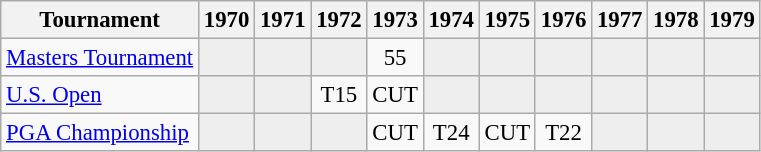<table class="wikitable" style="font-size:95%;text-align:center;">
<tr>
<th>Tournament</th>
<th>1970</th>
<th>1971</th>
<th>1972</th>
<th>1973</th>
<th>1974</th>
<th>1975</th>
<th>1976</th>
<th>1977</th>
<th>1978</th>
<th>1979</th>
</tr>
<tr>
<td align=left><a href='#'>Masters Tournament</a></td>
<td style="background:#eeeeee;"></td>
<td style="background:#eeeeee;"></td>
<td style="background:#eeeeee;"></td>
<td>55</td>
<td style="background:#eeeeee;"></td>
<td style="background:#eeeeee;"></td>
<td style="background:#eeeeee;"></td>
<td style="background:#eeeeee;"></td>
<td style="background:#eeeeee;"></td>
<td style="background:#eeeeee;"></td>
</tr>
<tr>
<td align=left><a href='#'>U.S. Open</a></td>
<td style="background:#eeeeee;"></td>
<td style="background:#eeeeee;"></td>
<td>T15</td>
<td>CUT</td>
<td style="background:#eeeeee;"></td>
<td style="background:#eeeeee;"></td>
<td style="background:#eeeeee;"></td>
<td style="background:#eeeeee;"></td>
<td style="background:#eeeeee;"></td>
<td style="background:#eeeeee;"></td>
</tr>
<tr>
<td align=left><a href='#'>PGA Championship</a></td>
<td style="background:#eeeeee;"></td>
<td style="background:#eeeeee;"></td>
<td style="background:#eeeeee;"></td>
<td>CUT</td>
<td>T24</td>
<td>CUT</td>
<td>T22</td>
<td style="background:#eeeeee;"></td>
<td style="background:#eeeeee;"></td>
<td style="background:#eeeeee;"></td>
</tr>
</table>
